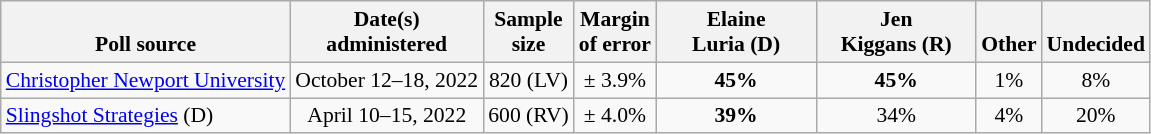<table class="wikitable" style="font-size:90%;text-align:center;">
<tr valign=bottom>
<th>Poll source</th>
<th>Date(s)<br>administered</th>
<th>Sample<br>size</th>
<th>Margin<br>of error</th>
<th style="width:100px;">Elaine<br>Luria (D)</th>
<th style="width:100px;">Jen<br>Kiggans (R)</th>
<th>Other</th>
<th>Undecided</th>
</tr>
<tr>
<td style="text-align:left;"><a href='#'>Christopher Newport University</a></td>
<td>October 12–18, 2022</td>
<td>820 (LV)</td>
<td>± 3.9%</td>
<td><strong>45%</strong></td>
<td><strong>45%</strong></td>
<td>1%</td>
<td>8%</td>
</tr>
<tr>
<td style="text-align:left;"><a href='#'>Slingshot Strategies</a> (D)</td>
<td>April 10–15, 2022</td>
<td>600 (RV)</td>
<td>± 4.0%</td>
<td><strong>39%</strong></td>
<td>34%</td>
<td>4%</td>
<td>20%</td>
</tr>
</table>
